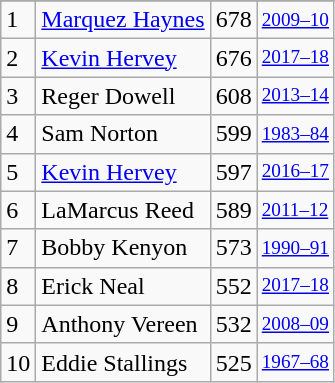<table class="wikitable">
<tr>
</tr>
<tr>
<td>1</td>
<td><a href='#'>Marquez Haynes</a></td>
<td>678</td>
<td style="font-size:80%;"><a href='#'>2009–10</a></td>
</tr>
<tr>
<td>2</td>
<td><a href='#'>Kevin Hervey</a></td>
<td>676</td>
<td style="font-size:80%;"><a href='#'>2017–18</a></td>
</tr>
<tr>
<td>3</td>
<td>Reger Dowell</td>
<td>608</td>
<td style="font-size:80%;"><a href='#'>2013–14</a></td>
</tr>
<tr>
<td>4</td>
<td>Sam Norton</td>
<td>599</td>
<td style="font-size:80%;"><a href='#'>1983–84</a></td>
</tr>
<tr>
<td>5</td>
<td><a href='#'>Kevin Hervey</a></td>
<td>597</td>
<td style="font-size:80%;"><a href='#'>2016–17</a></td>
</tr>
<tr>
<td>6</td>
<td>LaMarcus Reed</td>
<td>589</td>
<td style="font-size:80%;"><a href='#'>2011–12</a></td>
</tr>
<tr>
<td>7</td>
<td>Bobby Kenyon</td>
<td>573</td>
<td style="font-size:80%;"><a href='#'>1990–91</a></td>
</tr>
<tr>
<td>8</td>
<td>Erick Neal</td>
<td>552</td>
<td style="font-size:80%;"><a href='#'>2017–18</a></td>
</tr>
<tr>
<td>9</td>
<td>Anthony Vereen</td>
<td>532</td>
<td style="font-size:80%;"><a href='#'>2008–09</a></td>
</tr>
<tr>
<td>10</td>
<td>Eddie Stallings</td>
<td>525</td>
<td style="font-size:80%;"><a href='#'>1967–68</a></td>
</tr>
</table>
